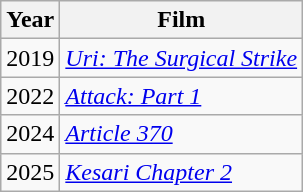<table class="wikitable sortable mw-collapsible">
<tr>
<th>Year</th>
<th>Film</th>
</tr>
<tr>
<td>2019</td>
<td><em><a href='#'>Uri: The Surgical Strike</a></em></td>
</tr>
<tr>
<td>2022</td>
<td><em><a href='#'>Attack: Part 1</a></em></td>
</tr>
<tr>
<td>2024</td>
<td><em><a href='#'>Article 370</a></em></td>
</tr>
<tr>
<td>2025</td>
<td><em><a href='#'>Kesari Chapter 2</a></em></td>
</tr>
</table>
